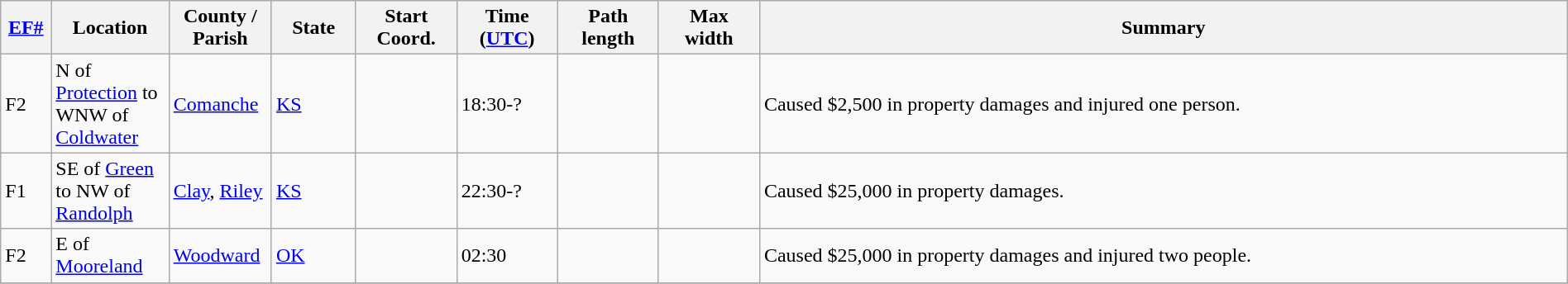<table class="wikitable sortable" style="width:100%;">
<tr>
<th scope="col"  style="width:3%; text-align:center;"><a href='#'>EF#</a></th>
<th scope="col"  style="width:7%; text-align:center;" class="unsortable">Location</th>
<th scope="col"  style="width:6%; text-align:center;" class="unsortable">County / Parish</th>
<th scope="col"  style="width:5%; text-align:center;">State</th>
<th scope="col"  style="width:6%; text-align:center;">Start Coord.</th>
<th scope="col"  style="width:6%; text-align:center;">Time (<a href='#'>UTC</a>)</th>
<th scope="col"  style="width:6%; text-align:center;">Path length</th>
<th scope="col"  style="width:6%; text-align:center;">Max width</th>
<th scope="col" class="unsortable" style="width:48%; text-align:center;">Summary</th>
</tr>
<tr>
<td bgcolor=>F2</td>
<td>N of <a href='#'>Protection</a> to WNW of <a href='#'>Coldwater</a></td>
<td><a href='#'>Comanche</a></td>
<td><a href='#'>KS</a></td>
<td></td>
<td>18:30-?</td>
<td></td>
<td></td>
<td>Caused $2,500 in property damages and injured one person.</td>
</tr>
<tr>
<td bgcolor=>F1</td>
<td>SE of <a href='#'>Green</a> to NW of <a href='#'>Randolph</a></td>
<td><a href='#'>Clay</a>, <a href='#'>Riley</a></td>
<td><a href='#'>KS</a></td>
<td></td>
<td>22:30-?</td>
<td></td>
<td></td>
<td>Caused $25,000 in property damages.</td>
</tr>
<tr>
<td bgcolor=>F2</td>
<td>E of <a href='#'>Mooreland</a></td>
<td><a href='#'>Woodward</a></td>
<td><a href='#'>OK</a></td>
<td></td>
<td>02:30</td>
<td></td>
<td></td>
<td>Caused $25,000 in property damages and injured two people.</td>
</tr>
<tr>
</tr>
</table>
